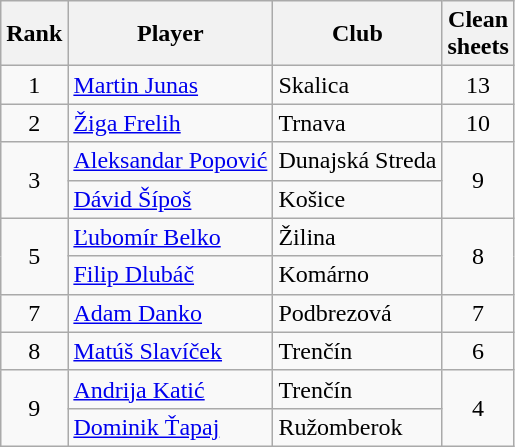<table class="wikitable" style="text-align:center">
<tr>
<th>Rank</th>
<th>Player</th>
<th>Club</th>
<th>Clean<br>sheets</th>
</tr>
<tr>
<td>1</td>
<td align="left"> <a href='#'>Martin Junas</a></td>
<td align="left">Skalica</td>
<td>13</td>
</tr>
<tr>
<td>2</td>
<td align="left"> <a href='#'>Žiga Frelih</a></td>
<td align="left">Trnava</td>
<td>10</td>
</tr>
<tr>
<td rowspan=2>3</td>
<td align="left"> <a href='#'>Aleksandar Popović</a></td>
<td align="left">Dunajská Streda</td>
<td rowspan=2>9</td>
</tr>
<tr>
<td align="left"> <a href='#'>Dávid Šípoš</a></td>
<td align="left">Košice</td>
</tr>
<tr>
<td rowspan=2>5</td>
<td align="left"> <a href='#'>Ľubomír Belko</a></td>
<td align="left">Žilina</td>
<td rowspan=2>8</td>
</tr>
<tr>
<td align="left"> <a href='#'>Filip Dlubáč</a></td>
<td align="left">Komárno</td>
</tr>
<tr>
<td>7</td>
<td align="left"> <a href='#'>Adam Danko</a></td>
<td align="left">Podbrezová</td>
<td>7</td>
</tr>
<tr>
<td>8</td>
<td align="left"> <a href='#'>Matúš Slavíček</a></td>
<td align="left">Trenčín</td>
<td>6</td>
</tr>
<tr>
<td rowspan=2>9</td>
<td align="left"> <a href='#'>Andrija Katić</a></td>
<td align="left">Trenčín</td>
<td rowspan=2>4</td>
</tr>
<tr>
<td align="left"> <a href='#'>Dominik Ťapaj</a></td>
<td align="left">Ružomberok</td>
</tr>
</table>
